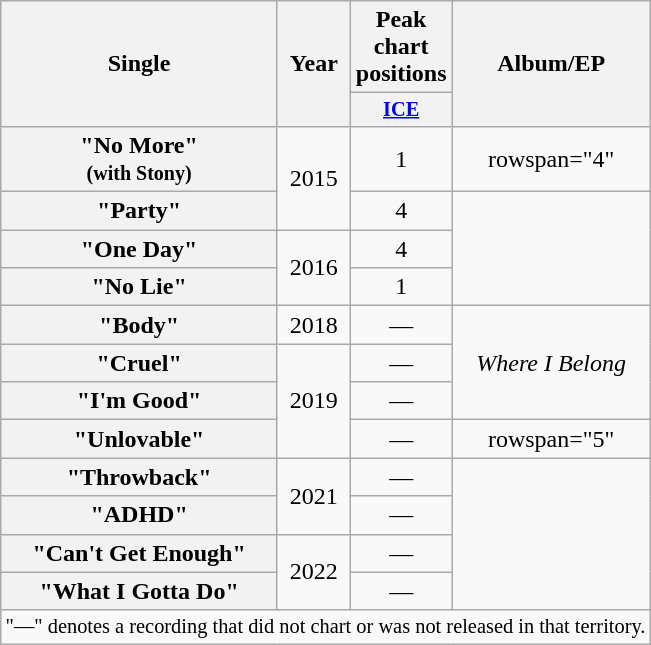<table class="wikitable plainrowheaders" style="text-align:center;">
<tr>
<th scope="col" rowspan="2">Single</th>
<th scope="col" rowspan="2">Year</th>
<th scope="col" colspan="1">Peak chart positions</th>
<th scope="col" rowspan="2">Album/EP</th>
</tr>
<tr>
<th scope="col" style="width:3em;font-size:85%;"><a href='#'>ICE</a><br></th>
</tr>
<tr>
<th scope="row">"No More"<br><small>(with Stony)</small></th>
<td rowspan="2">2015</td>
<td>1</td>
<td>rowspan="4" </td>
</tr>
<tr>
<th scope="row">"Party"</th>
<td>4</td>
</tr>
<tr>
<th scope="row">"One Day"</th>
<td rowspan="2">2016</td>
<td>4</td>
</tr>
<tr>
<th scope="row">"No Lie"</th>
<td>1</td>
</tr>
<tr>
<th scope="row">"Body"</th>
<td>2018</td>
<td>—</td>
<td rowspan="3"><em>Where I Belong</em></td>
</tr>
<tr>
<th scope="row">"Cruel"</th>
<td rowspan="3">2019</td>
<td>—</td>
</tr>
<tr>
<th scope="row">"I'm Good"</th>
<td>—</td>
</tr>
<tr>
<th scope="row">"Unlovable"</th>
<td>—</td>
<td>rowspan="5" </td>
</tr>
<tr>
<th scope="row">"Throwback"</th>
<td rowspan="2">2021</td>
<td>—</td>
</tr>
<tr>
<th scope="row">"ADHD"</th>
<td>—</td>
</tr>
<tr>
<th scope="row">"Can't Get Enough"</th>
<td rowspan="2">2022</td>
<td>—</td>
</tr>
<tr>
<th scope="row">"What I Gotta Do"</th>
<td>—</td>
</tr>
<tr>
<td colspan="4" style="font-size:85%">"—" denotes a recording that did not chart or was not released in that territory.</td>
</tr>
</table>
